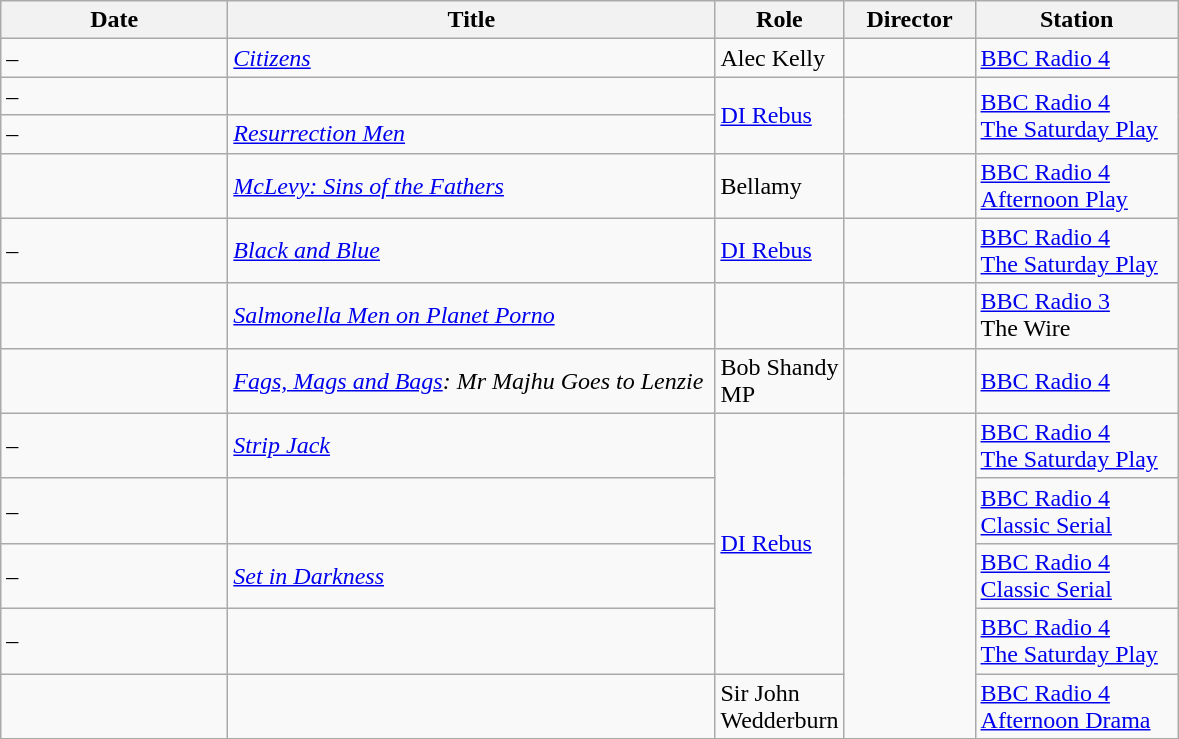<table class="wikitable sortable">
<tr>
<th style="width: 9em">Date</th>
<th>Title</th>
<th style="width: 4em">Role</th>
<th style="width: 5em">Director</th>
<th style="width: 8em">Station<br></th>
</tr>
<tr id="Citizens">
<td> – </td>
<td><em><a href='#'>Citizens</a></em> </td>
<td>Alec Kelly</td>
<td></td>
<td><a href='#'>BBC Radio 4</a></td>
</tr>
<tr id="Rebus: The Falls">
<td> – </td>
<td><em></em> </td>
<td rowspan="2"><a href='#'>DI Rebus</a></td>
<td rowspan="2"></td>
<td rowspan="2"><a href='#'>BBC Radio 4</a><br><a href='#'>The Saturday Play</a></td>
</tr>
<tr id="Rebus: Resurrection Men">
<td> – </td>
<td><em><a href='#'>Resurrection Men</a></em> </td>
</tr>
<tr id="McLevy: Sins of the Fathers">
<td></td>
<td><em><a href='#'>McLevy: Sins of the Fathers</a></em> </td>
<td>Bellamy</td>
<td></td>
<td><a href='#'>BBC Radio 4</a><br><a href='#'>Afternoon Play</a></td>
</tr>
<tr id="Rebus: Black and Blue">
<td> – </td>
<td><em><a href='#'>Black and Blue</a></em> </td>
<td><a href='#'>DI Rebus</a></td>
<td></td>
<td><a href='#'>BBC Radio 4</a><br><a href='#'>The Saturday Play</a></td>
</tr>
<tr id="Salmonella Men on Planet Porno">
<td></td>
<td><em><a href='#'>Salmonella Men on Planet Porno</a></em> </td>
<td></td>
<td></td>
<td><a href='#'>BBC Radio 3</a><br>The Wire</td>
</tr>
<tr>
<td></td>
<td><em><a href='#'>Fags, Mags and Bags</a>: Mr Majhu Goes to Lenzie</em> </td>
<td>Bob Shandy MP</td>
<td></td>
<td><a href='#'>BBC Radio 4</a></td>
</tr>
<tr id="Rebus: Strip Jack">
<td> – </td>
<td><em><a href='#'>Strip Jack</a></em> </td>
<td rowspan="4"><a href='#'>DI Rebus</a></td>
<td rowspan="5"></td>
<td><a href='#'>BBC Radio 4</a><br><a href='#'>The Saturday Play</a></td>
</tr>
<tr id="Rebus: The Black Book">
<td> – </td>
<td><em></em> </td>
<td><a href='#'>BBC Radio 4</a><br><a href='#'>Classic Serial</a></td>
</tr>
<tr id="Rebus: Set in Darkness">
<td> – </td>
<td><em><a href='#'>Set in Darkness</a></em> </td>
<td><a href='#'>BBC Radio 4</a><br><a href='#'>Classic Serial</a></td>
</tr>
<tr id="Rebus: A Question of Blood">
<td> – </td>
<td><em></em> </td>
<td><a href='#'>BBC Radio 4</a><br><a href='#'>The Saturday Play</a></td>
</tr>
<tr id="The Trial of Joseph Knight">
<td></td>
<td><em></em> </td>
<td>Sir John Wedderburn</td>
<td><a href='#'>BBC Radio 4</a><br><a href='#'>Afternoon Drama</a></td>
</tr>
</table>
